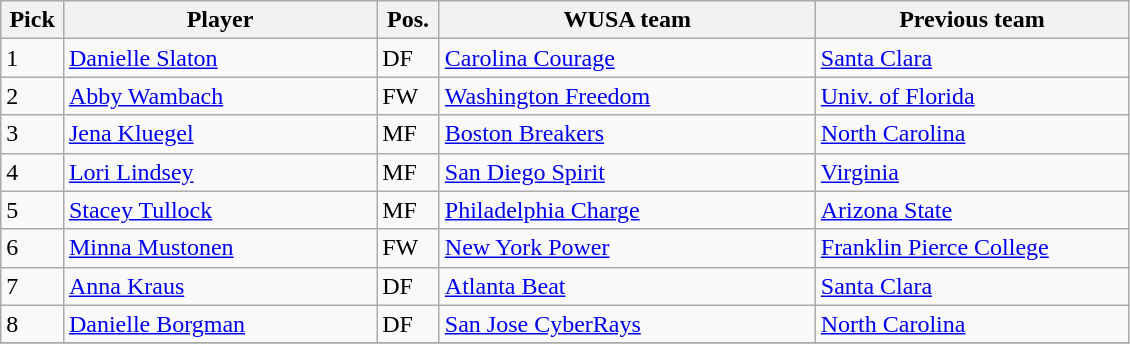<table class="wikitable">
<tr>
<th width="5%">Pick</th>
<th width="25%">Player</th>
<th width="5%">Pos.</th>
<th width="30%">WUSA team</th>
<th width="25%">Previous team</th>
</tr>
<tr>
<td>1</td>
<td><a href='#'>Danielle Slaton</a></td>
<td>DF</td>
<td><a href='#'>Carolina Courage</a></td>
<td><a href='#'>Santa Clara</a></td>
</tr>
<tr>
<td>2</td>
<td><a href='#'>Abby Wambach</a></td>
<td>FW</td>
<td><a href='#'>Washington Freedom</a></td>
<td><a href='#'>Univ. of Florida</a></td>
</tr>
<tr>
<td>3</td>
<td><a href='#'>Jena Kluegel</a></td>
<td>MF</td>
<td><a href='#'>Boston Breakers</a></td>
<td><a href='#'>North Carolina</a></td>
</tr>
<tr>
<td>4</td>
<td><a href='#'>Lori Lindsey</a></td>
<td>MF</td>
<td><a href='#'>San Diego Spirit</a></td>
<td><a href='#'>Virginia</a></td>
</tr>
<tr>
<td>5</td>
<td><a href='#'>Stacey Tullock</a></td>
<td>MF</td>
<td><a href='#'>Philadelphia Charge</a></td>
<td><a href='#'>Arizona State</a></td>
</tr>
<tr>
<td>6</td>
<td><a href='#'>Minna Mustonen</a></td>
<td>FW</td>
<td><a href='#'>New York Power</a></td>
<td><a href='#'>Franklin Pierce College</a></td>
</tr>
<tr>
<td>7</td>
<td><a href='#'>Anna Kraus</a></td>
<td>DF</td>
<td><a href='#'>Atlanta Beat</a></td>
<td><a href='#'>Santa Clara</a></td>
</tr>
<tr>
<td>8</td>
<td><a href='#'>Danielle Borgman</a></td>
<td>DF</td>
<td><a href='#'>San Jose CyberRays</a></td>
<td><a href='#'>North Carolina</a></td>
</tr>
<tr>
</tr>
</table>
